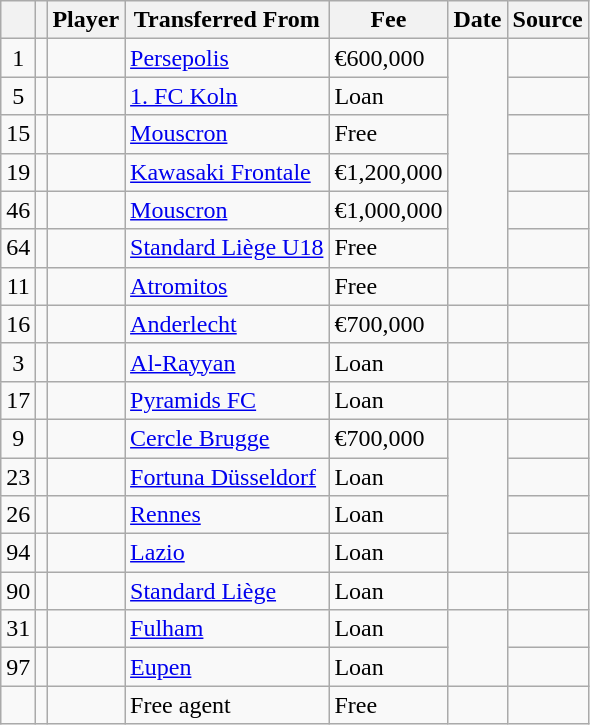<table class="wikitable plainrowheaders sortable">
<tr>
<th></th>
<th></th>
<th scope=col>Player</th>
<th>Transferred From</th>
<th !scope=col; style="width: 65px;">Fee</th>
<th scope=col>Date</th>
<th scope=col>Source</th>
</tr>
<tr>
<td align=center>1</td>
<td></td>
<td></td>
<td> <a href='#'>Persepolis</a></td>
<td>€600,000</td>
<td rowspan=6></td>
<td></td>
</tr>
<tr>
<td align=center>5</td>
<td></td>
<td></td>
<td> <a href='#'>1. FC Koln</a></td>
<td>Loan</td>
<td></td>
</tr>
<tr>
<td align=center>15</td>
<td></td>
<td></td>
<td> <a href='#'>Mouscron</a></td>
<td>Free</td>
<td></td>
</tr>
<tr>
<td align=center>19</td>
<td></td>
<td></td>
<td> <a href='#'>Kawasaki Frontale</a></td>
<td>€1,200,000</td>
<td></td>
</tr>
<tr>
<td align=center>46</td>
<td></td>
<td></td>
<td> <a href='#'>Mouscron</a></td>
<td>€1,000,000</td>
<td></td>
</tr>
<tr>
<td align=center>64</td>
<td></td>
<td></td>
<td> <a href='#'>Standard Liège U18</a></td>
<td>Free</td>
<td></td>
</tr>
<tr>
<td align=center>11</td>
<td></td>
<td></td>
<td> <a href='#'>Atromitos</a></td>
<td>Free</td>
<td></td>
<td></td>
</tr>
<tr>
<td align=center>16</td>
<td></td>
<td></td>
<td> <a href='#'>Anderlecht</a></td>
<td>€700,000</td>
<td></td>
<td></td>
</tr>
<tr>
<td align=center>3</td>
<td></td>
<td></td>
<td> <a href='#'>Al-Rayyan</a></td>
<td>Loan</td>
<td></td>
<td></td>
</tr>
<tr>
<td align=center>17</td>
<td></td>
<td></td>
<td> <a href='#'>Pyramids FC</a></td>
<td>Loan</td>
<td></td>
<td></td>
</tr>
<tr>
<td align=center>9</td>
<td></td>
<td></td>
<td> <a href='#'>Cercle Brugge</a></td>
<td>€700,000</td>
<td rowspan=4></td>
<td></td>
</tr>
<tr>
<td align=center>23</td>
<td></td>
<td></td>
<td> <a href='#'>Fortuna Düsseldorf</a></td>
<td>Loan</td>
<td></td>
</tr>
<tr>
<td align=center>26</td>
<td></td>
<td></td>
<td> <a href='#'>Rennes</a></td>
<td>Loan</td>
<td></td>
</tr>
<tr>
<td align=center>94</td>
<td></td>
<td></td>
<td> <a href='#'>Lazio</a></td>
<td>Loan</td>
<td></td>
</tr>
<tr>
<td align=center>90</td>
<td></td>
<td></td>
<td> <a href='#'>Standard Liège</a></td>
<td>Loan</td>
<td></td>
<td></td>
</tr>
<tr>
<td align=center>31</td>
<td></td>
<td></td>
<td> <a href='#'>Fulham</a></td>
<td>Loan</td>
<td rowspan=2></td>
<td></td>
</tr>
<tr>
<td align=center>97</td>
<td></td>
<td></td>
<td> <a href='#'>Eupen</a></td>
<td>Loan</td>
<td></td>
</tr>
<tr>
<td align=center></td>
<td></td>
<td></td>
<td>Free agent</td>
<td>Free</td>
<td></td>
<td></td>
</tr>
</table>
